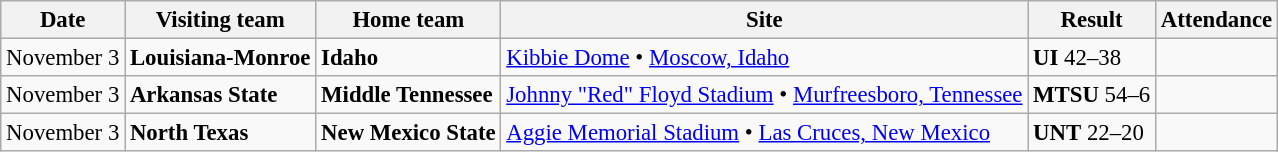<table class="wikitable" style="font-size:95%;">
<tr>
<th>Date</th>
<th>Visiting team</th>
<th>Home team</th>
<th>Site</th>
<th>Result</th>
<th>Attendance</th>
</tr>
<tr style=>
<td>November 3</td>
<td><strong>Louisiana-Monroe</strong></td>
<td><strong>Idaho</strong></td>
<td><a href='#'>Kibbie Dome</a> • <a href='#'>Moscow, Idaho</a></td>
<td><strong>UI</strong> 42–38</td>
<td></td>
</tr>
<tr style=>
<td>November 3</td>
<td><strong>Arkansas State</strong></td>
<td><strong>Middle Tennessee</strong></td>
<td><a href='#'>Johnny "Red" Floyd Stadium</a> • <a href='#'>Murfreesboro, Tennessee</a></td>
<td><strong>MTSU</strong> 54–6</td>
<td></td>
</tr>
<tr style=>
<td>November 3</td>
<td><strong>North Texas</strong></td>
<td><strong>New Mexico State</strong></td>
<td><a href='#'>Aggie Memorial Stadium</a> • <a href='#'>Las Cruces, New Mexico</a></td>
<td><strong>UNT</strong> 22–20</td>
<td></td>
</tr>
</table>
